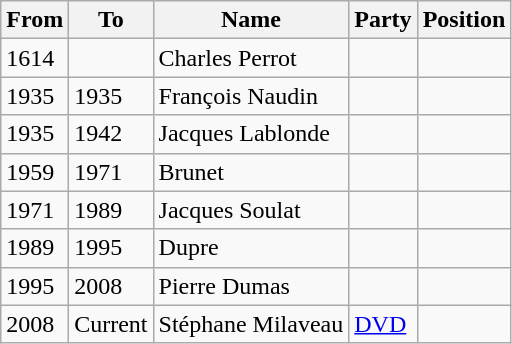<table class="wikitable">
<tr>
<th>From</th>
<th>To</th>
<th>Name</th>
<th>Party</th>
<th>Position</th>
</tr>
<tr>
<td>1614</td>
<td></td>
<td>Charles Perrot</td>
<td></td>
<td></td>
</tr>
<tr>
<td>1935</td>
<td>1935</td>
<td>François Naudin</td>
<td></td>
<td></td>
</tr>
<tr>
<td>1935</td>
<td>1942</td>
<td>Jacques Lablonde</td>
<td></td>
<td></td>
</tr>
<tr>
<td>1959</td>
<td>1971</td>
<td>Brunet</td>
<td></td>
<td></td>
</tr>
<tr>
<td>1971</td>
<td>1989</td>
<td>Jacques Soulat</td>
<td></td>
<td></td>
</tr>
<tr>
<td>1989</td>
<td>1995</td>
<td>Dupre</td>
<td></td>
<td></td>
</tr>
<tr>
<td>1995</td>
<td>2008</td>
<td>Pierre Dumas</td>
<td></td>
<td></td>
</tr>
<tr>
<td>2008</td>
<td>Current</td>
<td>Stéphane Milaveau</td>
<td><a href='#'>DVD</a></td>
<td></td>
</tr>
</table>
